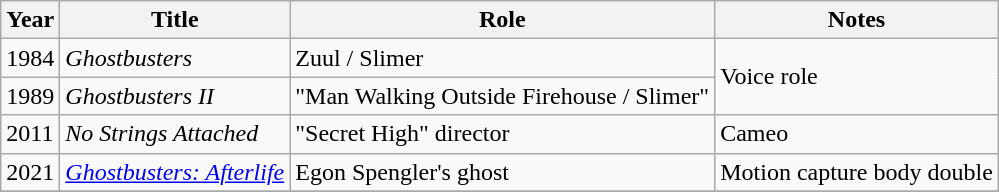<table class="wikitable">
<tr>
<th>Year</th>
<th>Title</th>
<th>Role</th>
<th>Notes</th>
</tr>
<tr>
<td>1984</td>
<td><em>Ghostbusters</em></td>
<td>Zuul / Slimer</td>
<td rowspan=2>Voice role</td>
</tr>
<tr>
<td>1989</td>
<td><em>Ghostbusters II</em></td>
<td>"Man Walking Outside Firehouse / Slimer"</td>
</tr>
<tr>
<td>2011</td>
<td><em>No Strings Attached</em></td>
<td>"Secret High" director</td>
<td>Cameo</td>
</tr>
<tr>
<td>2021</td>
<td><em><a href='#'>Ghostbusters: Afterlife</a></em></td>
<td>Egon Spengler's ghost</td>
<td>Motion capture body double</td>
</tr>
<tr>
</tr>
</table>
